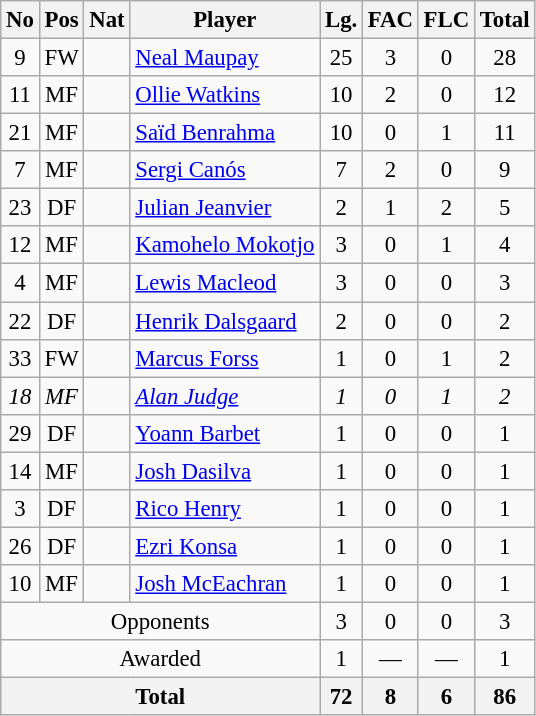<table class="wikitable" style="text-align:center; border:1px #aaa solid; font-size:95%;">
<tr>
<th>No</th>
<th>Pos</th>
<th>Nat</th>
<th>Player</th>
<th>Lg.</th>
<th>FAC</th>
<th>FLC</th>
<th>Total</th>
</tr>
<tr>
<td>9</td>
<td>FW</td>
<td></td>
<td style="text-align:left;"><a href='#'>Neal Maupay</a></td>
<td>25</td>
<td>3</td>
<td>0</td>
<td>28</td>
</tr>
<tr>
<td>11</td>
<td>MF</td>
<td></td>
<td style="text-align:left;"><a href='#'>Ollie Watkins</a></td>
<td>10</td>
<td>2</td>
<td>0</td>
<td>12</td>
</tr>
<tr>
<td>21</td>
<td>MF</td>
<td></td>
<td style="text-align:left;"><a href='#'>Saïd Benrahma</a></td>
<td>10</td>
<td>0</td>
<td>1</td>
<td>11</td>
</tr>
<tr>
<td>7</td>
<td>MF</td>
<td></td>
<td style="text-align:left;"><a href='#'>Sergi Canós</a></td>
<td>7</td>
<td>2</td>
<td>0</td>
<td>9</td>
</tr>
<tr>
<td>23</td>
<td>DF</td>
<td></td>
<td style="text-align:left;"><a href='#'>Julian Jeanvier</a></td>
<td>2</td>
<td>1</td>
<td>2</td>
<td>5</td>
</tr>
<tr>
<td>12</td>
<td>MF</td>
<td></td>
<td style="text-align:left;"><a href='#'>Kamohelo Mokotjo</a></td>
<td>3</td>
<td>0</td>
<td>1</td>
<td>4</td>
</tr>
<tr>
<td>4</td>
<td>MF</td>
<td></td>
<td style="text-align:left;"><a href='#'>Lewis Macleod</a></td>
<td>3</td>
<td>0</td>
<td>0</td>
<td>3</td>
</tr>
<tr>
<td>22</td>
<td>DF</td>
<td></td>
<td style="text-align:left;"><a href='#'>Henrik Dalsgaard</a></td>
<td>2</td>
<td>0</td>
<td>0</td>
<td>2</td>
</tr>
<tr>
<td>33</td>
<td>FW</td>
<td></td>
<td style="text-align:left;"><a href='#'>Marcus Forss</a></td>
<td>1</td>
<td>0</td>
<td>1</td>
<td>2</td>
</tr>
<tr>
<td><em>18</em></td>
<td><em>MF</em></td>
<td><em></em></td>
<td style="text-align:left;"><a href='#'><em>Alan Judge</em></a></td>
<td><em>1</em></td>
<td><em>0</em></td>
<td><em>1</em></td>
<td><em>2</em></td>
</tr>
<tr>
<td>29</td>
<td>DF</td>
<td></td>
<td style="text-align:left;"><a href='#'>Yoann Barbet</a></td>
<td>1</td>
<td>0</td>
<td>0</td>
<td>1</td>
</tr>
<tr>
<td>14</td>
<td>MF</td>
<td></td>
<td style="text-align:left;"><a href='#'>Josh Dasilva</a></td>
<td>1</td>
<td>0</td>
<td>0</td>
<td>1</td>
</tr>
<tr>
<td>3</td>
<td>DF</td>
<td></td>
<td style="text-align:left;"><a href='#'>Rico Henry</a></td>
<td>1</td>
<td>0</td>
<td>0</td>
<td>1</td>
</tr>
<tr>
<td>26</td>
<td>DF</td>
<td></td>
<td style="text-align:left;"><a href='#'>Ezri Konsa</a></td>
<td>1</td>
<td>0</td>
<td>0</td>
<td>1</td>
</tr>
<tr>
<td>10</td>
<td>MF</td>
<td></td>
<td style="text-align:left;"><a href='#'>Josh McEachran</a></td>
<td>1</td>
<td>0</td>
<td>0</td>
<td>1</td>
</tr>
<tr>
<td colspan="4">Opponents</td>
<td>3</td>
<td>0</td>
<td>0</td>
<td>3</td>
</tr>
<tr>
<td colspan="4">Awarded</td>
<td>1</td>
<td>—</td>
<td>—</td>
<td>1</td>
</tr>
<tr>
<th colspan="4">Total</th>
<th>72</th>
<th>8</th>
<th>6</th>
<th>86</th>
</tr>
</table>
